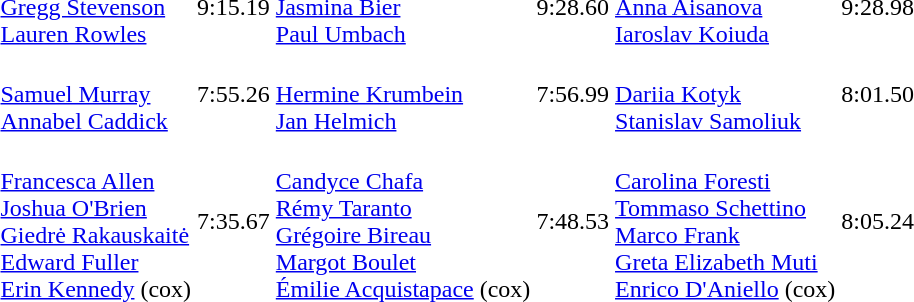<table>
<tr>
<th></th>
<td><br><a href='#'>Gregg Stevenson</a><br><a href='#'>Lauren Rowles</a></td>
<td>9:15.19</td>
<td><br><a href='#'>Jasmina Bier</a><br><a href='#'>Paul Umbach</a></td>
<td>9:28.60</td>
<td><br><a href='#'>Anna Aisanova</a><br><a href='#'>Iaroslav Koiuda</a></td>
<td>9:28.98</td>
</tr>
<tr>
<th></th>
<td><br><a href='#'>Samuel Murray</a><br><a href='#'>Annabel Caddick</a></td>
<td>7:55.26</td>
<td><br><a href='#'>Hermine Krumbein</a><br><a href='#'>Jan Helmich</a></td>
<td>7:56.99</td>
<td><br><a href='#'>Dariia Kotyk</a><br><a href='#'>Stanislav Samoliuk</a></td>
<td>8:01.50</td>
</tr>
<tr>
<th></th>
<td><br><a href='#'>Francesca Allen</a><br><a href='#'>Joshua O'Brien</a><br><a href='#'>Giedrė Rakauskaitė</a><br><a href='#'>Edward Fuller</a><br><a href='#'>Erin Kennedy</a> (cox)</td>
<td>7:35.67</td>
<td><br><a href='#'>Candyce Chafa</a><br><a href='#'>Rémy Taranto</a><br><a href='#'>Grégoire Bireau</a><br><a href='#'>Margot Boulet</a><br><a href='#'>Émilie Acquistapace</a> (cox)</td>
<td>7:48.53</td>
<td><br><a href='#'>Carolina Foresti</a><br><a href='#'>Tommaso Schettino</a><br><a href='#'>Marco Frank</a><br><a href='#'>Greta Elizabeth Muti</a><br><a href='#'>Enrico D'Aniello</a> (cox)</td>
<td>8:05.24</td>
</tr>
</table>
